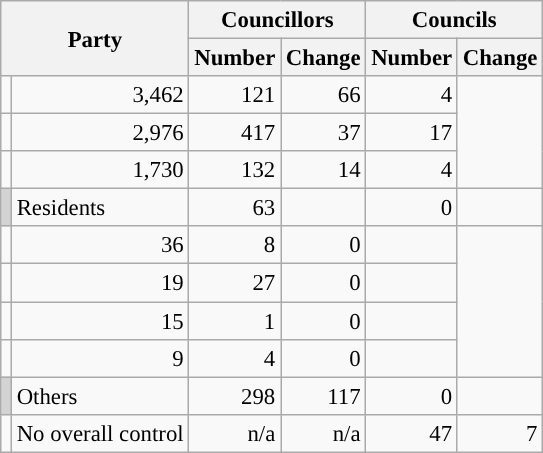<table class="wikitable" style="text-align:right; font-size:95%;">
<tr border="1" cellspacing="0" cellpadding="5">
<th colspan="2" rowspan="2" align="center">Party</th>
<th colspan="2" valign="top">Councillors</th>
<th colspan="2" valign="top">Councils</th>
</tr>
<tr>
<th valign="top">Number</th>
<th valign="top">Change</th>
<th valign="top">Number</th>
<th valign="top">Change</th>
</tr>
<tr>
<td></td>
<td align="right">3,462</td>
<td align="right">121</td>
<td align="right">66</td>
<td align="right">4</td>
</tr>
<tr>
<td></td>
<td align="right">2,976</td>
<td align="right">417</td>
<td align="right">37</td>
<td align="right">17</td>
</tr>
<tr>
<td></td>
<td align="right">1,730</td>
<td align="right">132</td>
<td align="right">14</td>
<td align="right">4</td>
</tr>
<tr>
<td style="color:inherit;background:#d3d3d3"></td>
<td align="left">Residents</td>
<td align="right">63</td>
<td align="right"></td>
<td align="right">0</td>
<td align="right"></td>
</tr>
<tr>
<td></td>
<td align="right">36</td>
<td align="right">8</td>
<td align="right">0</td>
<td align="right"></td>
</tr>
<tr>
<td></td>
<td align="right">19</td>
<td align="right">27</td>
<td align="right">0</td>
<td align="right"></td>
</tr>
<tr>
<td></td>
<td align="right">15</td>
<td align="right">1</td>
<td align="right">0</td>
<td align="right"></td>
</tr>
<tr>
<td></td>
<td align="right">9</td>
<td align="right">4</td>
<td align="right">0</td>
<td align="right"></td>
</tr>
<tr>
<td style="color:inherit;background:#d3d3d3"></td>
<td align="left">Others</td>
<td align="right">298</td>
<td align="right">117</td>
<td align="right">0</td>
<td align="right"></td>
</tr>
<tr>
<td style="color:inherit;background:"></td>
<td align="left">No overall control</td>
<td align="right">n/a</td>
<td align="right">n/a</td>
<td align="right">47</td>
<td align="right">7</td>
</tr>
</table>
